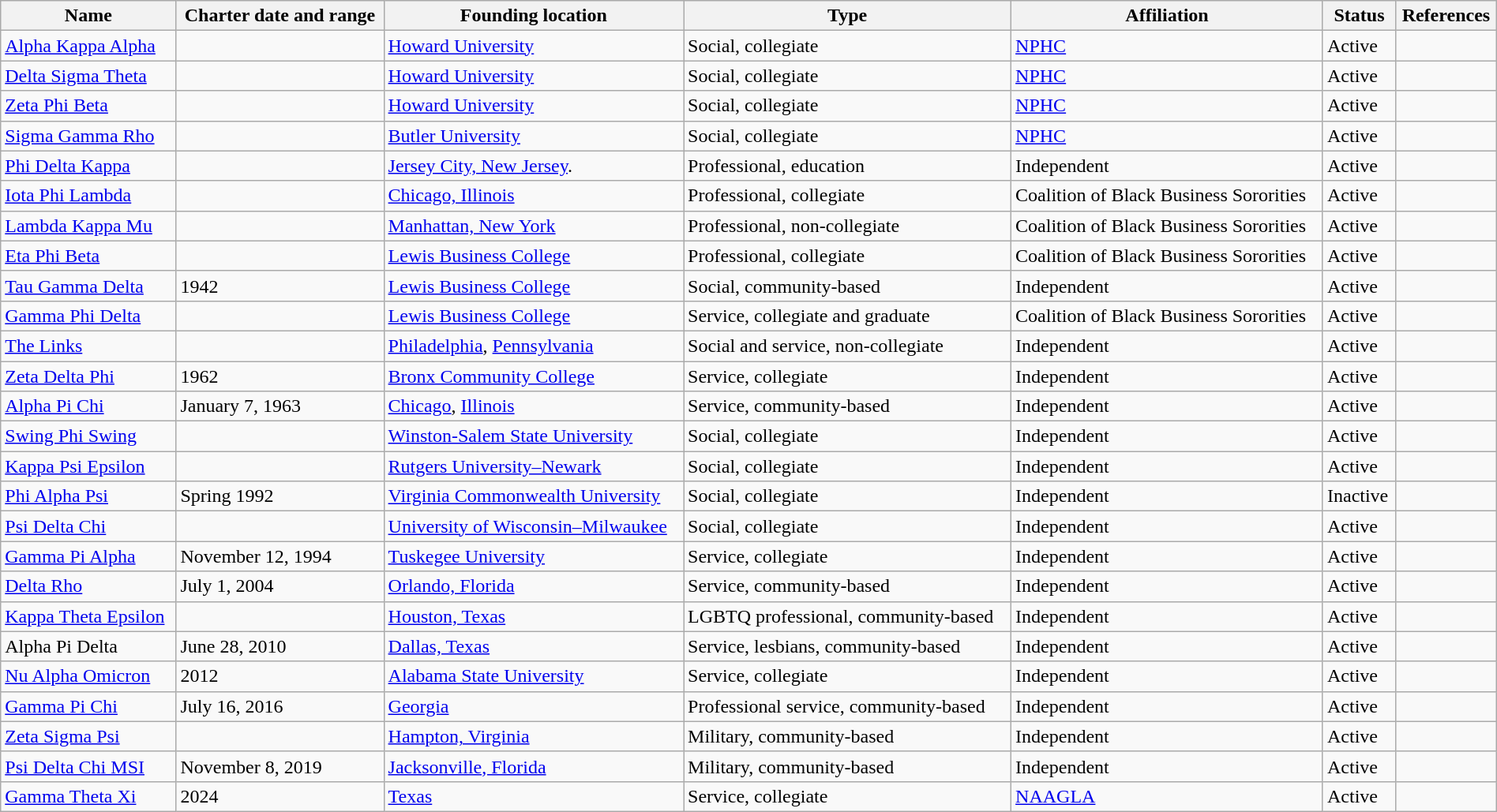<table class="wikitable sortable" style="width:100%;">
<tr>
<th>Name</th>
<th>Charter date and range</th>
<th>Founding location</th>
<th>Type</th>
<th>Affiliation</th>
<th>Status</th>
<th>References</th>
</tr>
<tr>
<td><a href='#'>Alpha Kappa Alpha</a></td>
<td></td>
<td><a href='#'>Howard University</a></td>
<td>Social, collegiate</td>
<td><a href='#'>NPHC</a></td>
<td>Active</td>
<td></td>
</tr>
<tr>
<td><a href='#'>Delta Sigma Theta</a></td>
<td></td>
<td><a href='#'>Howard University</a></td>
<td>Social, collegiate</td>
<td><a href='#'>NPHC</a></td>
<td>Active</td>
<td></td>
</tr>
<tr>
<td><a href='#'>Zeta Phi Beta</a></td>
<td></td>
<td><a href='#'>Howard University</a></td>
<td>Social, collegiate</td>
<td><a href='#'>NPHC</a></td>
<td>Active</td>
<td></td>
</tr>
<tr>
<td><a href='#'>Sigma Gamma Rho</a></td>
<td></td>
<td><a href='#'>Butler University</a></td>
<td>Social, collegiate</td>
<td><a href='#'>NPHC</a></td>
<td>Active</td>
<td></td>
</tr>
<tr>
<td><a href='#'>Phi Delta Kappa</a></td>
<td></td>
<td><a href='#'>Jersey City, New Jersey</a>.</td>
<td>Professional, education</td>
<td>Independent</td>
<td>Active</td>
<td></td>
</tr>
<tr>
<td><a href='#'>Iota Phi Lambda</a></td>
<td></td>
<td><a href='#'>Chicago, Illinois</a></td>
<td>Professional, collegiate</td>
<td>Coalition of Black Business Sororities</td>
<td>Active</td>
<td></td>
</tr>
<tr>
<td><a href='#'>Lambda Kappa Mu</a></td>
<td></td>
<td><a href='#'>Manhattan, New York</a></td>
<td>Professional, non-collegiate</td>
<td>Coalition of Black Business Sororities</td>
<td>Active</td>
<td></td>
</tr>
<tr>
<td><a href='#'>Eta Phi Beta</a></td>
<td></td>
<td><a href='#'>Lewis Business College</a></td>
<td>Professional, collegiate</td>
<td>Coalition of Black Business Sororities</td>
<td>Active</td>
<td></td>
</tr>
<tr>
<td><a href='#'>Tau Gamma Delta</a></td>
<td>1942</td>
<td><a href='#'>Lewis Business College</a></td>
<td>Social, community-based</td>
<td>Independent</td>
<td>Active</td>
<td></td>
</tr>
<tr>
<td><a href='#'>Gamma Phi Delta</a></td>
<td></td>
<td><a href='#'>Lewis Business College</a></td>
<td>Service, collegiate and graduate</td>
<td>Coalition of Black Business Sororities</td>
<td>Active</td>
<td></td>
</tr>
<tr>
<td><a href='#'>The Links</a></td>
<td></td>
<td><a href='#'>Philadelphia</a>, <a href='#'>Pennsylvania</a></td>
<td>Social and service, non-collegiate</td>
<td>Independent</td>
<td>Active</td>
<td></td>
</tr>
<tr>
<td><a href='#'>Zeta Delta Phi</a></td>
<td>1962</td>
<td><a href='#'>Bronx Community College</a></td>
<td>Service, collegiate</td>
<td>Independent</td>
<td>Active</td>
<td></td>
</tr>
<tr>
<td><a href='#'>Alpha Pi Chi</a></td>
<td>January 7, 1963</td>
<td><a href='#'>Chicago</a>, <a href='#'>Illinois</a></td>
<td>Service, community-based</td>
<td>Independent</td>
<td>Active</td>
<td></td>
</tr>
<tr>
<td><a href='#'>Swing Phi Swing</a></td>
<td></td>
<td><a href='#'>Winston-Salem State University</a></td>
<td>Social, collegiate</td>
<td>Independent</td>
<td>Active</td>
<td></td>
</tr>
<tr>
<td><a href='#'>Kappa Psi Epsilon</a></td>
<td></td>
<td><a href='#'>Rutgers University–Newark</a></td>
<td>Social, collegiate</td>
<td>Independent</td>
<td>Active</td>
<td></td>
</tr>
<tr>
<td><a href='#'>Phi Alpha Psi</a></td>
<td>Spring 1992</td>
<td><a href='#'>Virginia Commonwealth University</a></td>
<td>Social, collegiate</td>
<td>Independent</td>
<td>Inactive</td>
<td></td>
</tr>
<tr>
<td><a href='#'>Psi Delta Chi</a></td>
<td></td>
<td><a href='#'>University of Wisconsin–Milwaukee</a></td>
<td>Social, collegiate</td>
<td>Independent</td>
<td>Active</td>
<td></td>
</tr>
<tr>
<td><a href='#'>Gamma Pi Alpha</a></td>
<td>November 12, 1994</td>
<td><a href='#'>Tuskegee University</a></td>
<td>Service, collegiate</td>
<td>Independent</td>
<td>Active</td>
<td></td>
</tr>
<tr>
<td><a href='#'>Delta Rho</a></td>
<td>July 1, 2004</td>
<td><a href='#'>Orlando, Florida</a></td>
<td>Service, community-based</td>
<td>Independent</td>
<td>Active</td>
<td></td>
</tr>
<tr>
<td><a href='#'>Kappa Theta Epsilon</a></td>
<td></td>
<td><a href='#'>Houston, Texas</a></td>
<td>LGBTQ professional, community-based</td>
<td>Independent</td>
<td>Active</td>
<td></td>
</tr>
<tr>
<td>Alpha Pi Delta</td>
<td>June 28, 2010</td>
<td><a href='#'>Dallas, Texas</a></td>
<td>Service, lesbians, community-based</td>
<td>Independent</td>
<td>Active</td>
<td></td>
</tr>
<tr>
<td><a href='#'>Nu Alpha Omicron</a></td>
<td>2012</td>
<td><a href='#'>Alabama State University</a></td>
<td>Service, collegiate</td>
<td>Independent</td>
<td>Active</td>
<td></td>
</tr>
<tr>
<td><a href='#'>Gamma Pi Chi</a></td>
<td>July 16, 2016</td>
<td><a href='#'>Georgia</a></td>
<td>Professional service, community-based</td>
<td>Independent</td>
<td>Active</td>
<td></td>
</tr>
<tr>
<td><a href='#'>Zeta Sigma Psi</a></td>
<td></td>
<td><a href='#'>Hampton, Virginia</a></td>
<td>Military, community-based</td>
<td>Independent</td>
<td>Active</td>
<td></td>
</tr>
<tr>
<td><a href='#'>Psi Delta Chi MSI</a></td>
<td>November 8, 2019</td>
<td><a href='#'>Jacksonville, Florida</a></td>
<td>Military, community-based</td>
<td>Independent</td>
<td>Active</td>
<td></td>
</tr>
<tr>
<td><a href='#'>Gamma Theta Xi</a></td>
<td>2024</td>
<td><a href='#'>Texas</a></td>
<td>Service, collegiate</td>
<td><a href='#'>NAAGLA</a></td>
<td>Active</td>
<td></td>
</tr>
</table>
